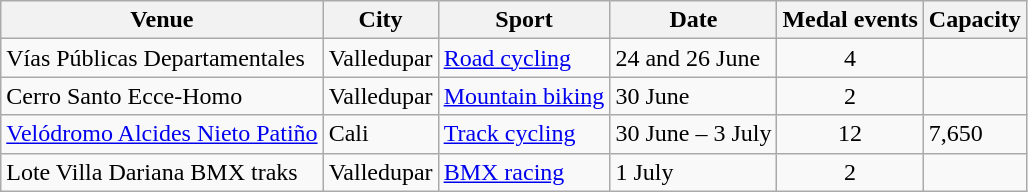<table class="wikitable sortable">
<tr>
<th>Venue</th>
<th>City</th>
<th>Sport</th>
<th>Date</th>
<th>Medal events</th>
<th>Capacity</th>
</tr>
<tr>
<td>Vías Públicas Departamentales</td>
<td>Valledupar</td>
<td><a href='#'>Road cycling</a></td>
<td>24 and 26 June</td>
<td align="center">4</td>
</tr>
<tr>
<td>Cerro Santo Ecce-Homo</td>
<td>Valledupar</td>
<td><a href='#'>Mountain biking</a></td>
<td>30 June</td>
<td align="center">2</td>
<td></td>
</tr>
<tr>
<td><a href='#'>Velódromo Alcides Nieto Patiño</a></td>
<td>Cali</td>
<td><a href='#'>Track cycling</a></td>
<td>30 June – 3 July</td>
<td align="center">12</td>
<td>7,650</td>
</tr>
<tr>
<td>Lote Villa Dariana BMX traks</td>
<td>Valledupar</td>
<td><a href='#'>BMX racing</a></td>
<td>1 July</td>
<td align="center">2</td>
<td></td>
</tr>
</table>
